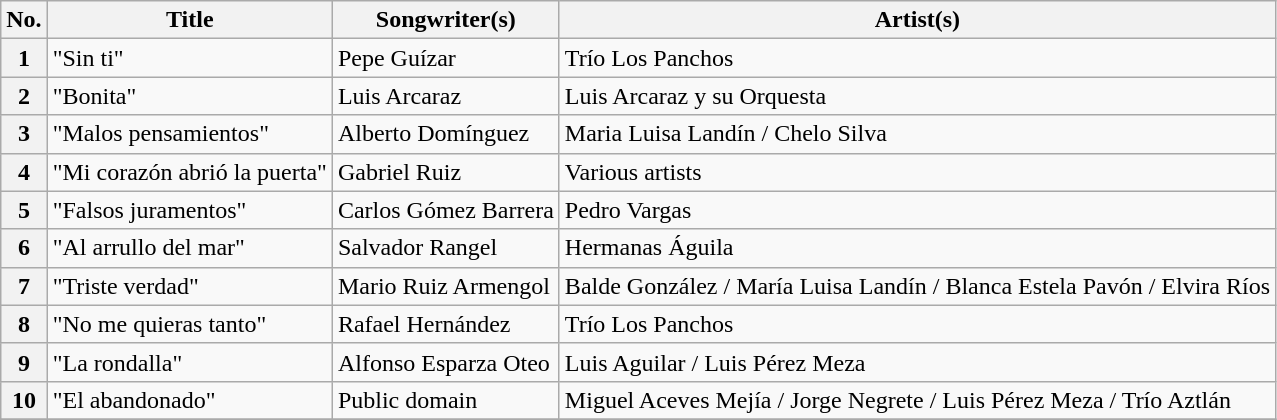<table class="wikitable sortable" style="text-align: left">
<tr>
<th scope="col">No.</th>
<th scope="col">Title</th>
<th scope="col">Songwriter(s)</th>
<th scope="col">Artist(s)</th>
</tr>
<tr>
<th scope="row">1</th>
<td>"Sin ti"</td>
<td>Pepe Guízar</td>
<td>Trío Los Panchos</td>
</tr>
<tr>
<th scope="row">2</th>
<td>"Bonita"</td>
<td>Luis Arcaraz</td>
<td>Luis Arcaraz y su Orquesta</td>
</tr>
<tr>
<th scope="row">3</th>
<td>"Malos pensamientos"</td>
<td>Alberto Domínguez</td>
<td>Maria Luisa Landín / Chelo Silva</td>
</tr>
<tr>
<th scope="row">4</th>
<td>"Mi corazón abrió la puerta"</td>
<td>Gabriel Ruiz</td>
<td>Various artists</td>
</tr>
<tr>
<th scope="row">5</th>
<td>"Falsos juramentos"</td>
<td>Carlos Gómez Barrera</td>
<td>Pedro Vargas</td>
</tr>
<tr>
<th scope="row">6</th>
<td>"Al arrullo del mar"</td>
<td>Salvador Rangel</td>
<td>Hermanas Águila</td>
</tr>
<tr>
<th scope="row">7</th>
<td>"Triste verdad"</td>
<td>Mario Ruiz Armengol</td>
<td>Balde González / María Luisa Landín / Blanca Estela Pavón / Elvira Ríos</td>
</tr>
<tr>
<th scope="row">8</th>
<td>"No me quieras tanto"</td>
<td>Rafael Hernández</td>
<td>Trío Los Panchos</td>
</tr>
<tr>
<th scope="row">9</th>
<td>"La rondalla"</td>
<td>Alfonso Esparza Oteo</td>
<td>Luis Aguilar / Luis Pérez Meza</td>
</tr>
<tr>
<th scope="row">10</th>
<td>"El abandonado"</td>
<td>Public domain</td>
<td>Miguel Aceves Mejía / Jorge Negrete / Luis Pérez Meza / Trío Aztlán</td>
</tr>
<tr>
</tr>
</table>
